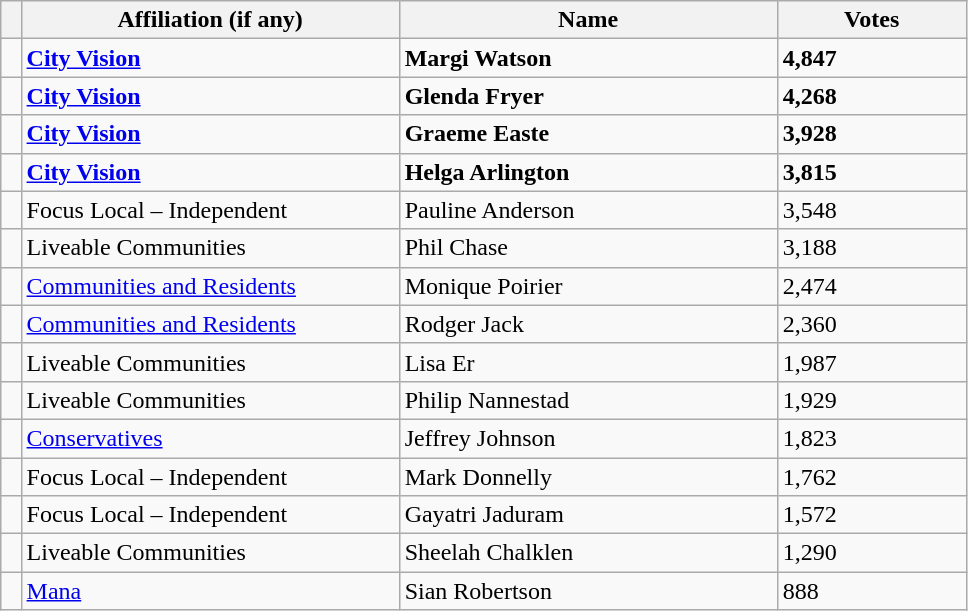<table class="wikitable" style="width:51%;">
<tr>
<th style="width:1%;"></th>
<th style="width:20%;">Affiliation (if any)</th>
<th style="width:20%;">Name</th>
<th style="width:10%;">Votes</th>
</tr>
<tr>
<td bgcolor=></td>
<td><strong><a href='#'>City Vision</a></strong></td>
<td><strong>Margi Watson</strong></td>
<td><strong>4,847</strong></td>
</tr>
<tr>
<td bgcolor=></td>
<td><strong><a href='#'>City Vision</a></strong></td>
<td><strong>Glenda Fryer</strong></td>
<td><strong>4,268</strong></td>
</tr>
<tr>
<td bgcolor=></td>
<td><strong><a href='#'>City Vision</a></strong></td>
<td><strong>Graeme Easte</strong></td>
<td><strong>3,928</strong></td>
</tr>
<tr>
<td bgcolor=></td>
<td><strong><a href='#'>City Vision</a></strong></td>
<td><strong>Helga Arlington</strong></td>
<td><strong>3,815</strong></td>
</tr>
<tr>
<td bgcolor=></td>
<td>Focus Local – Independent</td>
<td>Pauline Anderson</td>
<td>3,548</td>
</tr>
<tr>
<td bgcolor=></td>
<td>Liveable Communities</td>
<td>Phil Chase</td>
<td>3,188</td>
</tr>
<tr>
<td bgcolor=></td>
<td><a href='#'>Communities and Residents</a></td>
<td>Monique Poirier</td>
<td>2,474</td>
</tr>
<tr>
<td bgcolor=></td>
<td><a href='#'>Communities and Residents</a></td>
<td>Rodger Jack</td>
<td>2,360</td>
</tr>
<tr>
<td bgcolor=></td>
<td>Liveable Communities</td>
<td>Lisa Er</td>
<td>1,987</td>
</tr>
<tr>
<td bgcolor=></td>
<td>Liveable Communities</td>
<td>Philip Nannestad</td>
<td>1,929</td>
</tr>
<tr>
<td bgcolor=></td>
<td><a href='#'>Conservatives</a></td>
<td>Jeffrey Johnson</td>
<td>1,823</td>
</tr>
<tr>
<td bgcolor=></td>
<td>Focus Local – Independent</td>
<td>Mark Donnelly</td>
<td>1,762</td>
</tr>
<tr>
<td bgcolor=></td>
<td>Focus Local – Independent</td>
<td>Gayatri Jaduram</td>
<td>1,572</td>
</tr>
<tr>
<td bgcolor=></td>
<td>Liveable Communities</td>
<td>Sheelah Chalklen</td>
<td>1,290</td>
</tr>
<tr>
<td bgcolor=></td>
<td><a href='#'>Mana</a></td>
<td>Sian Robertson</td>
<td>888</td>
</tr>
</table>
